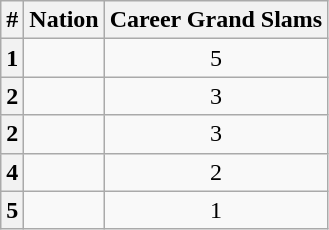<table class="wikitable sortable" style="text-align: center;">
<tr>
<th>#</th>
<th>Nation</th>
<th>Career Grand Slams</th>
</tr>
<tr>
<th>1</th>
<td></td>
<td>5</td>
</tr>
<tr>
<th>2</th>
<td></td>
<td>3</td>
</tr>
<tr>
<th>2</th>
<td></td>
<td>3</td>
</tr>
<tr>
<th>4</th>
<td></td>
<td>2</td>
</tr>
<tr>
<th>5</th>
<td></td>
<td>1</td>
</tr>
</table>
